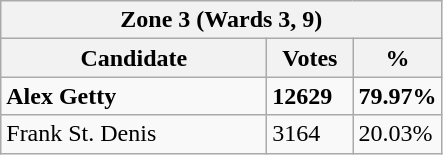<table class="wikitable">
<tr>
<th colspan="3">Zone 3 (Wards 3, 9)</th>
</tr>
<tr>
<th style="width: 170px">Candidate</th>
<th style="width: 50px">Votes</th>
<th style="width: 40px">%</th>
</tr>
<tr>
<td><strong>Alex Getty</strong></td>
<td><strong>12629</strong></td>
<td><strong>79.97%</strong></td>
</tr>
<tr>
<td>Frank St. Denis</td>
<td>3164</td>
<td>20.03%</td>
</tr>
</table>
